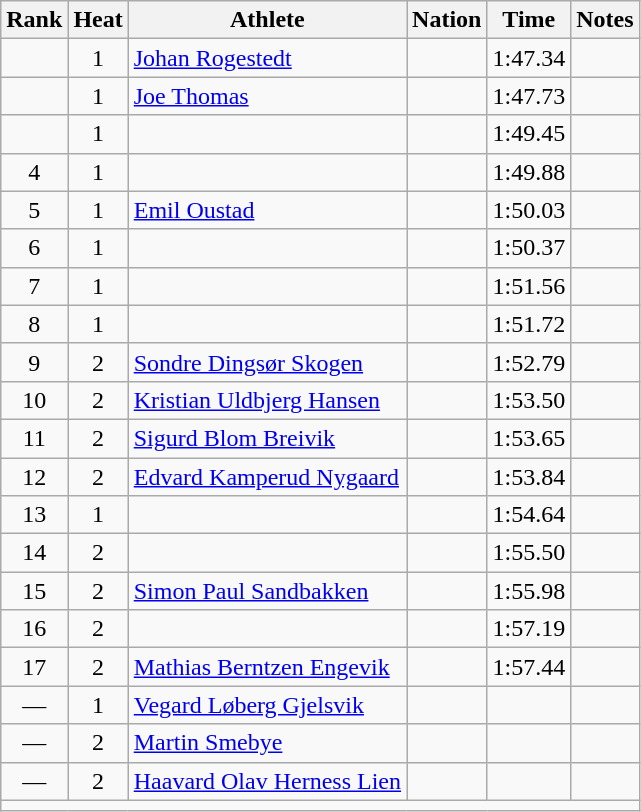<table class="wikitable mw-datatable sortable" style="text-align:center;">
<tr>
<th scope="col" style="width: 10px;">Rank</th>
<th scope="col">Heat</th>
<th scope="col">Athlete</th>
<th scope="col">Nation</th>
<th scope="col">Time</th>
<th scope="col">Notes</th>
</tr>
<tr>
<td></td>
<td>1</td>
<td align="left"><a href='#'>Johan Rogestedt</a></td>
<td align="left"></td>
<td>1:47.34</td>
<td></td>
</tr>
<tr>
<td></td>
<td>1</td>
<td align="left"><a href='#'>Joe Thomas</a></td>
<td align="left"></td>
<td>1:47.73</td>
<td></td>
</tr>
<tr>
<td></td>
<td>1</td>
<td align="left"></td>
<td align="left"></td>
<td>1:49.45</td>
<td></td>
</tr>
<tr>
<td>4</td>
<td>1</td>
<td align="left"></td>
<td align="left"></td>
<td>1:49.88</td>
<td></td>
</tr>
<tr>
<td>5</td>
<td>1</td>
<td align="left"><a href='#'>Emil Oustad</a></td>
<td align="left"></td>
<td>1:50.03</td>
<td></td>
</tr>
<tr>
<td>6</td>
<td>1</td>
<td align="left"></td>
<td align="left"></td>
<td>1:50.37</td>
<td></td>
</tr>
<tr>
<td>7</td>
<td>1</td>
<td align="left"></td>
<td align="left"></td>
<td>1:51.56</td>
<td></td>
</tr>
<tr>
<td>8</td>
<td>1</td>
<td align="left"></td>
<td align="left"></td>
<td>1:51.72</td>
<td></td>
</tr>
<tr>
<td>9</td>
<td>2</td>
<td align="left"><a href='#'>Sondre Dingsør Skogen</a></td>
<td align="left"></td>
<td>1:52.79</td>
<td></td>
</tr>
<tr>
<td>10</td>
<td>2</td>
<td align="left"><a href='#'>Kristian Uldbjerg Hansen</a></td>
<td align="left"></td>
<td>1:53.50</td>
<td></td>
</tr>
<tr>
<td>11</td>
<td>2</td>
<td align="left"><a href='#'>Sigurd Blom Breivik</a></td>
<td align="left"></td>
<td>1:53.65</td>
<td></td>
</tr>
<tr>
<td>12</td>
<td>2</td>
<td align="left"><a href='#'>Edvard Kamperud Nygaard</a></td>
<td align="left"></td>
<td>1:53.84</td>
<td></td>
</tr>
<tr>
<td>13</td>
<td>1</td>
<td align="left"></td>
<td align="left"></td>
<td>1:54.64</td>
<td></td>
</tr>
<tr>
<td>14</td>
<td>2</td>
<td align="left"></td>
<td align="left"></td>
<td>1:55.50</td>
<td></td>
</tr>
<tr>
<td>15</td>
<td>2</td>
<td align="left"><a href='#'>Simon Paul Sandbakken</a></td>
<td align="left"></td>
<td>1:55.98</td>
<td></td>
</tr>
<tr>
<td>16</td>
<td>2</td>
<td align="left"></td>
<td align="left"></td>
<td>1:57.19</td>
<td></td>
</tr>
<tr>
<td>17</td>
<td>2</td>
<td align="left"><a href='#'>Mathias Berntzen Engevik</a></td>
<td align="left"></td>
<td>1:57.44</td>
<td></td>
</tr>
<tr>
<td>—</td>
<td>1</td>
<td align="left"><a href='#'>Vegard Løberg Gjelsvik</a></td>
<td align="left"></td>
<td></td>
<td></td>
</tr>
<tr>
<td>—</td>
<td>2</td>
<td align="left"><a href='#'>Martin Smebye</a></td>
<td align="left"></td>
<td></td>
<td></td>
</tr>
<tr>
<td>—</td>
<td>2</td>
<td align="left"><a href='#'>Haavard Olav Herness Lien</a></td>
<td align="left"></td>
<td></td>
<td></td>
</tr>
<tr class="sortbottom">
<td colspan="6"></td>
</tr>
</table>
